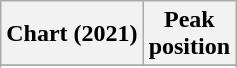<table class="wikitable sortable plainrowheaders" style="text-align:center">
<tr>
<th scope="col">Chart (2021)</th>
<th scope="col">Peak<br>position</th>
</tr>
<tr>
</tr>
<tr>
</tr>
<tr>
</tr>
<tr>
</tr>
<tr>
</tr>
<tr>
</tr>
<tr>
</tr>
<tr>
</tr>
<tr>
</tr>
</table>
